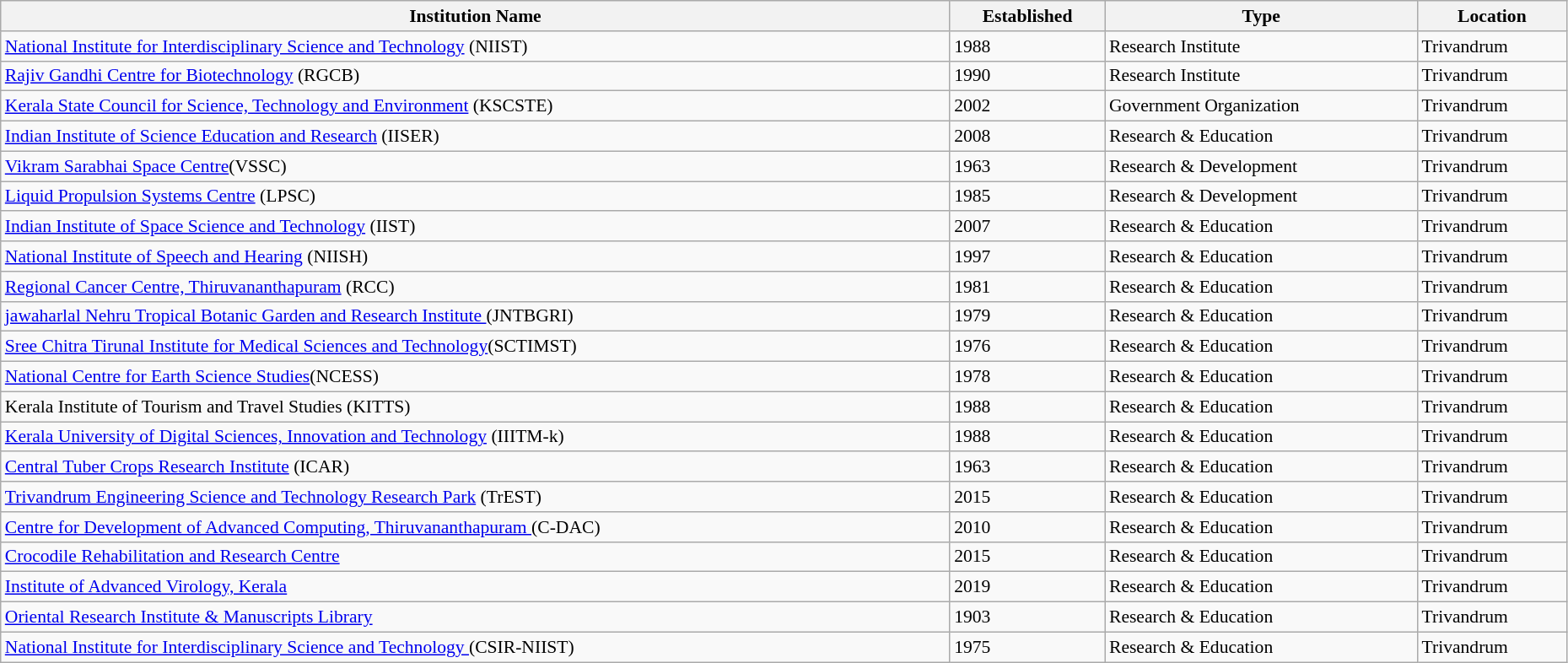<table class="wikitable mw-collapsible" style="font-size:90%; width:98%;">
<tr>
<th>Institution Name</th>
<th>Established</th>
<th>Type</th>
<th>Location</th>
</tr>
<tr>
<td><a href='#'>National Institute for Interdisciplinary Science and Technology</a> (NIIST)</td>
<td>1988</td>
<td>Research Institute</td>
<td>Trivandrum</td>
</tr>
<tr>
<td><a href='#'>Rajiv Gandhi Centre for Biotechnology</a> (RGCB)</td>
<td>1990</td>
<td>Research Institute</td>
<td>Trivandrum</td>
</tr>
<tr>
<td><a href='#'>Kerala State Council for Science, Technology and Environment</a> (KSCSTE)</td>
<td>2002</td>
<td>Government Organization</td>
<td>Trivandrum</td>
</tr>
<tr>
<td><a href='#'>Indian Institute of Science Education and Research</a> (IISER)</td>
<td>2008</td>
<td>Research & Education</td>
<td>Trivandrum</td>
</tr>
<tr>
<td><a href='#'>Vikram Sarabhai Space Centre</a>(VSSC)</td>
<td>1963</td>
<td>Research & Development</td>
<td>Trivandrum</td>
</tr>
<tr>
<td><a href='#'>Liquid Propulsion Systems Centre</a> (LPSC)</td>
<td>1985</td>
<td>Research & Development</td>
<td>Trivandrum</td>
</tr>
<tr>
<td><a href='#'>Indian Institute of Space Science and Technology</a> (IIST)</td>
<td>2007</td>
<td>Research & Education</td>
<td>Trivandrum</td>
</tr>
<tr>
<td><a href='#'>National Institute of Speech and Hearing</a> (NIISH)</td>
<td>1997</td>
<td>Research & Education</td>
<td>Trivandrum</td>
</tr>
<tr>
<td><a href='#'>Regional Cancer Centre, Thiruvananthapuram</a> (RCC)</td>
<td>1981</td>
<td>Research & Education</td>
<td>Trivandrum</td>
</tr>
<tr>
<td><a href='#'>jawaharlal Nehru Tropical Botanic Garden and Research Institute </a> (JNTBGRI)</td>
<td>1979</td>
<td>Research & Education</td>
<td>Trivandrum</td>
</tr>
<tr>
<td><a href='#'>Sree Chitra Tirunal Institute for Medical Sciences and Technology</a>(SCTIMST)</td>
<td>1976</td>
<td>Research & Education</td>
<td>Trivandrum</td>
</tr>
<tr>
<td><a href='#'>National Centre for Earth Science Studies</a>(NCESS)</td>
<td>1978</td>
<td>Research & Education</td>
<td>Trivandrum</td>
</tr>
<tr>
<td>Kerala Institute of Tourism and Travel Studies (KITTS)</td>
<td>1988</td>
<td>Research & Education</td>
<td>Trivandrum</td>
</tr>
<tr>
<td><a href='#'>Kerala University of Digital Sciences, Innovation and Technology</a> (IIITM-k)</td>
<td>1988</td>
<td>Research & Education</td>
<td>Trivandrum</td>
</tr>
<tr>
<td><a href='#'>Central Tuber Crops Research Institute</a> (ICAR)</td>
<td>1963</td>
<td>Research & Education</td>
<td>Trivandrum</td>
</tr>
<tr>
<td><a href='#'>Trivandrum Engineering Science and Technology Research Park</a> (TrEST)</td>
<td>2015</td>
<td>Research & Education</td>
<td>Trivandrum</td>
</tr>
<tr>
<td><a href='#'>Centre for Development of Advanced Computing, Thiruvananthapuram </a> (C-DAC)</td>
<td>2010</td>
<td>Research & Education</td>
<td>Trivandrum</td>
</tr>
<tr>
<td><a href='#'>Crocodile Rehabilitation and Research Centre</a></td>
<td>2015</td>
<td>Research & Education</td>
<td>Trivandrum</td>
</tr>
<tr>
<td><a href='#'>Institute of Advanced Virology, Kerala</a></td>
<td>2019</td>
<td>Research & Education</td>
<td>Trivandrum</td>
</tr>
<tr>
<td><a href='#'>Oriental Research Institute & Manuscripts Library</a></td>
<td>1903</td>
<td>Research & Education</td>
<td>Trivandrum</td>
</tr>
<tr>
<td><a href='#'>National Institute for Interdisciplinary Science and Technology </a> (CSIR-NIIST)</td>
<td>1975</td>
<td>Research & Education</td>
<td>Trivandrum</td>
</tr>
</table>
